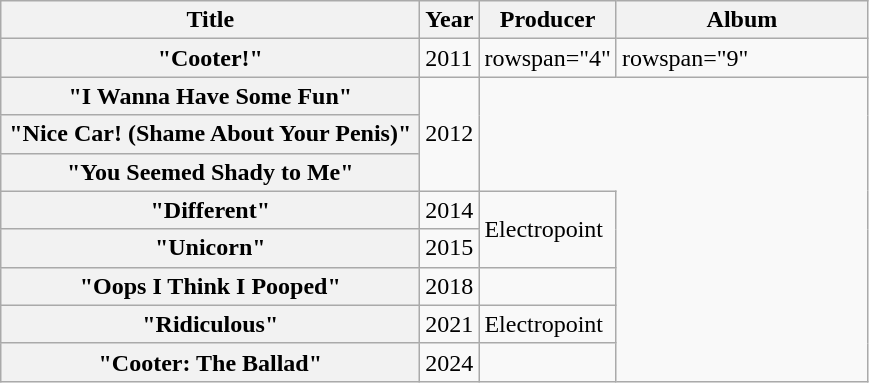<table class="wikitable plainrowheaders" style="text-align:left;">
<tr>
<th scope="col" style="width:17em;">Title</th>
<th scope="col">Year</th>
<th scope="col">Producer</th>
<th scope="col" style="width:10em;">Album</th>
</tr>
<tr>
<th scope="row">"Cooter!"</th>
<td>2011</td>
<td>rowspan="4" </td>
<td>rowspan="9" </td>
</tr>
<tr>
<th scope="row">"I Wanna Have Some Fun"<br></th>
<td rowspan="3">2012</td>
</tr>
<tr>
<th scope="row">"Nice Car! (Shame About Your Penis)"<br></th>
</tr>
<tr>
<th scope="row">"You Seemed Shady to Me"<br></th>
</tr>
<tr>
<th scope="row">"Different"</th>
<td>2014</td>
<td rowspan="2">Electropoint</td>
</tr>
<tr>
<th scope="row">"Unicorn"</th>
<td>2015</td>
</tr>
<tr>
<th scope="row">"Oops I Think I Pooped"</th>
<td>2018</td>
<td></td>
</tr>
<tr>
<th scope="row">"Ridiculous" <br></th>
<td>2021</td>
<td>Electropoint</td>
</tr>
<tr>
<th scope="row">"Cooter: The Ballad"</th>
<td>2024</td>
<td></td>
</tr>
</table>
